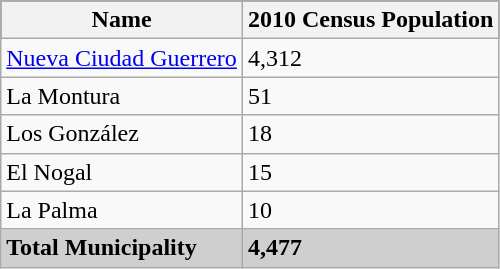<table class="wikitable">
<tr style="background:#000000; color:black;">
<th><strong>Name</strong></th>
<th><strong>2010 Census Population</strong></th>
</tr>
<tr>
<td><a href='#'>Nueva Ciudad Guerrero</a></td>
<td>4,312</td>
</tr>
<tr>
<td>La Montura</td>
<td>51</td>
</tr>
<tr>
<td>Los González</td>
<td>18</td>
</tr>
<tr>
<td>El Nogal</td>
<td>15</td>
</tr>
<tr>
<td>La Palma</td>
<td>10</td>
</tr>
<tr style="background:#CFCFCF;">
<td><strong>Total Municipality</strong></td>
<td><strong>4,477</strong></td>
</tr>
</table>
